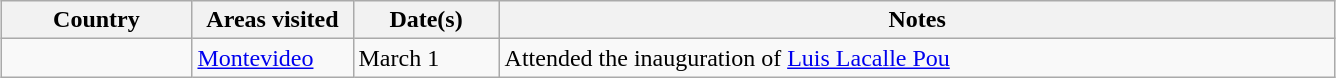<table class="wikitable" style="margin: 1em auto 1em auto">
<tr>
<th width="120">Country</th>
<th width="100">Areas visited</th>
<th width="90">Date(s)</th>
<th width="550">Notes</th>
</tr>
<tr>
<td></td>
<td><a href='#'>Montevideo</a></td>
<td>March 1</td>
<td> Attended the inauguration of <a href='#'>Luis Lacalle Pou</a></td>
</tr>
</table>
